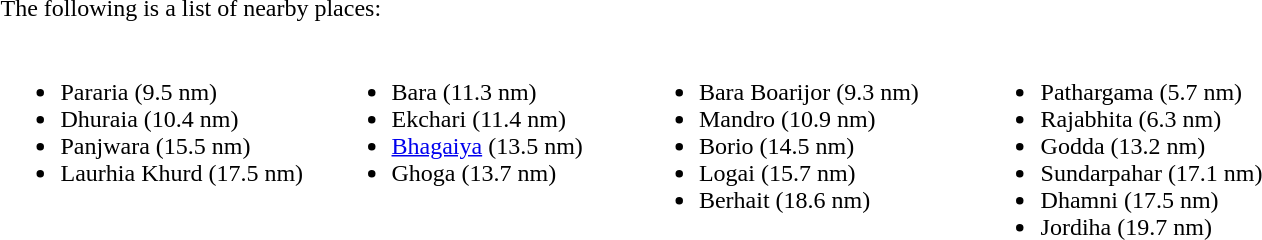<table style="width:70%;" border="0">
<tr>
<td colspan=2>The following is a list of nearby places:</td>
</tr>
<tr>
<td style="vertical-align:top; width:25%;"><br><ul><li>Pararia (9.5 nm)</li><li>Dhuraia (10.4 nm)</li><li>Panjwara (15.5 nm)</li><li>Laurhia Khurd (17.5 nm)</li></ul></td>
<td valign=top><br><ul><li>Bara (11.3 nm)</li><li>Ekchari (11.4 nm)</li><li><a href='#'>Bhagaiya</a> (13.5 nm)</li><li>Ghoga (13.7 nm)</li></ul></td>
<td valign=top><br><ul><li>Bara Boarijor (9.3 nm)</li><li>Mandro (10.9 nm)</li><li>Borio (14.5 nm)</li><li>Logai (15.7 nm)</li><li>Berhait (18.6 nm)</li></ul></td>
<td valign=top><br><ul><li>Pathargama (5.7 nm)</li><li>Rajabhita (6.3 nm)</li><li>Godda (13.2 nm)</li><li>Sundarpahar (17.1 nm)</li><li>Dhamni (17.5 nm)</li><li>Jordiha (19.7 nm)</li></ul></td>
</tr>
</table>
